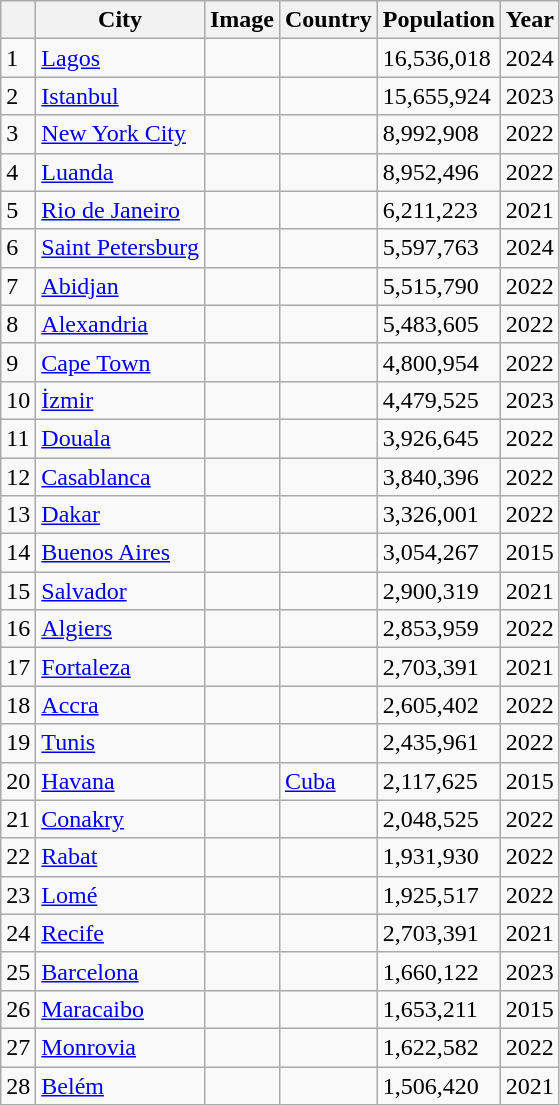<table class="wikitable sortable">
<tr>
<th></th>
<th>City</th>
<th class=unsortable>Image</th>
<th>Country</th>
<th data-sort-type="number">Population</th>
<th>Year</th>
</tr>
<tr style="vertical-align: top; text-align: left;">
<td>1</td>
<td><a href='#'>Lagos</a></td>
<td></td>
<td></td>
<td>16,536,018</td>
<td>2024</td>
</tr>
<tr style="vertical-align: top; text-align: left;">
<td>2</td>
<td><a href='#'>Istanbul</a></td>
<td></td>
<td></td>
<td>15,655,924</td>
<td>2023</td>
</tr>
<tr style="vertical-align: top; text-align: left;">
<td>3</td>
<td><a href='#'>New York City</a></td>
<td></td>
<td></td>
<td>8,992,908</td>
<td>2022</td>
</tr>
<tr style="vertical-align: top; text-align: left;">
<td>4</td>
<td><a href='#'>Luanda</a></td>
<td></td>
<td></td>
<td>8,952,496</td>
<td>2022</td>
</tr>
<tr style="vertical-align: top; text-align: left;">
<td>5</td>
<td><a href='#'>Rio de Janeiro</a></td>
<td></td>
<td></td>
<td>6,211,223</td>
<td>2021</td>
</tr>
<tr style="vertical-align: top; text-align: left;">
<td>6</td>
<td><a href='#'>Saint Petersburg</a></td>
<td></td>
<td></td>
<td>5,597,763</td>
<td>2024</td>
</tr>
<tr style="vertical-align: top; text-align: left;">
<td>7</td>
<td><a href='#'>Abidjan</a></td>
<td></td>
<td></td>
<td>5,515,790</td>
<td>2022</td>
</tr>
<tr style="vertical-align: top; text-align: left;">
<td>8</td>
<td><a href='#'>Alexandria</a></td>
<td></td>
<td></td>
<td>5,483,605</td>
<td>2022</td>
</tr>
<tr style="vertical-align: top; text-align: left;">
<td>9</td>
<td><a href='#'>Cape Town</a></td>
<td></td>
<td></td>
<td>4,800,954</td>
<td>2022</td>
</tr>
<tr style="vertical-align: top; text-align: left;">
<td>10</td>
<td><a href='#'>İzmir</a></td>
<td></td>
<td></td>
<td>4,479,525</td>
<td>2023</td>
</tr>
<tr style="vertical-align: top; text-align: left;">
<td>11</td>
<td><a href='#'>Douala</a></td>
<td></td>
<td></td>
<td>3,926,645</td>
<td>2022</td>
</tr>
<tr style="vertical-align: top; text-align: left;">
<td>12</td>
<td><a href='#'>Casablanca</a></td>
<td></td>
<td></td>
<td>3,840,396</td>
<td>2022</td>
</tr>
<tr style="vertical-align: top; text-align: left;">
<td>13</td>
<td><a href='#'>Dakar</a></td>
<td></td>
<td></td>
<td>3,326,001</td>
<td>2022</td>
</tr>
<tr style="vertical-align: top; text-align: left;">
<td>14</td>
<td><a href='#'>Buenos Aires</a></td>
<td></td>
<td></td>
<td>3,054,267</td>
<td>2015</td>
</tr>
<tr style="vertical-align: top; text-align: left">
<td>15</td>
<td><a href='#'>Salvador</a></td>
<td></td>
<td></td>
<td>2,900,319</td>
<td>2021</td>
</tr>
<tr style="vertical-align: top; text-align: left">
<td>16</td>
<td><a href='#'>Algiers</a></td>
<td></td>
<td></td>
<td>2,853,959</td>
<td>2022</td>
</tr>
<tr style="vertical-align: top; text-align: left">
<td>17</td>
<td><a href='#'>Fortaleza</a></td>
<td></td>
<td></td>
<td>2,703,391</td>
<td>2021</td>
</tr>
<tr style="vertical-align: top; text-align: left">
<td>18</td>
<td><a href='#'>Accra</a></td>
<td></td>
<td></td>
<td>2,605,402</td>
<td>2022</td>
</tr>
<tr style="vertical-align: top; text-align: left">
<td>19</td>
<td><a href='#'>Tunis</a></td>
<td></td>
<td></td>
<td>2,435,961</td>
<td>2022</td>
</tr>
<tr style="vertical-align: top; text-align: left">
<td>20</td>
<td><a href='#'>Havana</a></td>
<td></td>
<td> <a href='#'>Cuba</a></td>
<td>2,117,625</td>
<td>2015</td>
</tr>
<tr style="vertical-align: top; text-align: left;">
<td>21</td>
<td><a href='#'>Conakry</a></td>
<td></td>
<td></td>
<td>2,048,525</td>
<td>2022</td>
</tr>
<tr style="vertical-align: top; text-align: left;">
<td>22</td>
<td><a href='#'>Rabat</a></td>
<td></td>
<td></td>
<td>1,931,930</td>
<td>2022</td>
</tr>
<tr style="vertical-align: top; text-align: left;">
<td>23</td>
<td><a href='#'>Lomé</a></td>
<td></td>
<td></td>
<td>1,925,517</td>
<td>2022</td>
</tr>
<tr style="vertical-align: top; text-align: left">
<td>24</td>
<td><a href='#'>Recife</a></td>
<td></td>
<td></td>
<td>2,703,391</td>
<td>2021</td>
</tr>
<tr style="vertical-align: top; text-align: left">
<td>25</td>
<td><a href='#'>Barcelona</a></td>
<td></td>
<td></td>
<td>1,660,122</td>
<td>2023</td>
</tr>
<tr style="vertical-align: top; text-align: left">
<td>26</td>
<td><a href='#'>Maracaibo</a></td>
<td></td>
<td></td>
<td>1,653,211</td>
<td>2015</td>
</tr>
<tr style="vertical-align: top; text-align: left">
<td>27</td>
<td><a href='#'>Monrovia</a></td>
<td></td>
<td></td>
<td>1,622,582</td>
<td>2022</td>
</tr>
<tr style="vertical-align: top; text-align: left">
<td>28</td>
<td><a href='#'>Belém</a></td>
<td></td>
<td></td>
<td>1,506,420</td>
<td>2021</td>
</tr>
</table>
